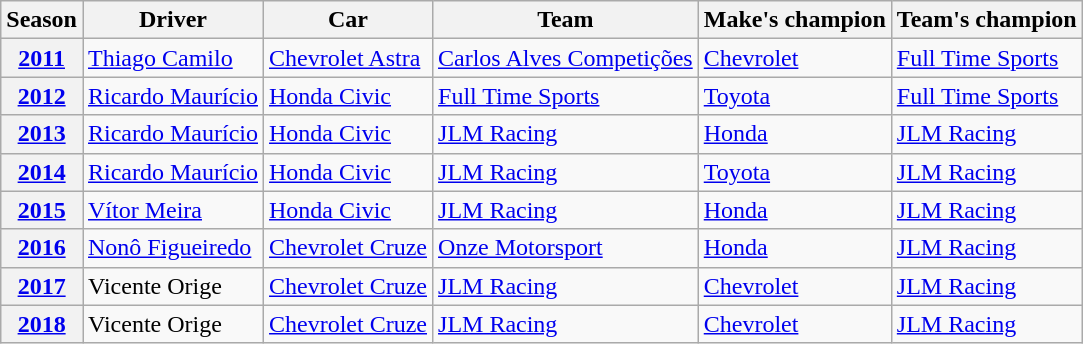<table class="wikitable">
<tr>
<th>Season</th>
<th>Driver</th>
<th>Car</th>
<th>Team</th>
<th>Make's champion</th>
<th>Team's champion</th>
</tr>
<tr>
<th><a href='#'>2011</a></th>
<td><a href='#'>Thiago Camilo</a></td>
<td><a href='#'>Chevrolet Astra</a></td>
<td><a href='#'>Carlos Alves Competições</a></td>
<td><a href='#'>Chevrolet</a></td>
<td><a href='#'>Full Time Sports</a></td>
</tr>
<tr>
<th><a href='#'>2012</a></th>
<td><a href='#'>Ricardo Maurício</a></td>
<td><a href='#'>Honda Civic</a></td>
<td><a href='#'>Full Time Sports</a></td>
<td><a href='#'>Toyota</a></td>
<td><a href='#'>Full Time Sports</a></td>
</tr>
<tr>
<th><a href='#'>2013</a></th>
<td><a href='#'>Ricardo Maurício</a></td>
<td><a href='#'>Honda Civic</a></td>
<td><a href='#'>JLM Racing</a></td>
<td><a href='#'>Honda</a></td>
<td><a href='#'>JLM Racing</a></td>
</tr>
<tr>
<th><a href='#'>2014</a></th>
<td><a href='#'>Ricardo Maurício</a></td>
<td><a href='#'>Honda Civic</a></td>
<td><a href='#'>JLM Racing</a></td>
<td><a href='#'>Toyota</a></td>
<td><a href='#'>JLM Racing</a></td>
</tr>
<tr>
<th><a href='#'>2015</a></th>
<td><a href='#'>Vítor Meira</a></td>
<td><a href='#'>Honda Civic</a></td>
<td><a href='#'>JLM Racing</a></td>
<td><a href='#'>Honda</a></td>
<td><a href='#'>JLM Racing</a></td>
</tr>
<tr>
<th><a href='#'>2016</a></th>
<td><a href='#'>Nonô Figueiredo</a></td>
<td><a href='#'>Chevrolet Cruze</a></td>
<td><a href='#'>Onze Motorsport</a></td>
<td><a href='#'>Honda</a></td>
<td><a href='#'>JLM Racing</a></td>
</tr>
<tr>
<th><a href='#'>2017</a></th>
<td>Vicente Orige</td>
<td><a href='#'>Chevrolet Cruze</a></td>
<td><a href='#'>JLM Racing</a></td>
<td><a href='#'>Chevrolet</a></td>
<td><a href='#'>JLM Racing</a></td>
</tr>
<tr>
<th><a href='#'>2018</a></th>
<td>Vicente Orige</td>
<td><a href='#'>Chevrolet Cruze</a></td>
<td><a href='#'>JLM Racing</a></td>
<td><a href='#'>Chevrolet</a></td>
<td><a href='#'>JLM Racing</a></td>
</tr>
</table>
